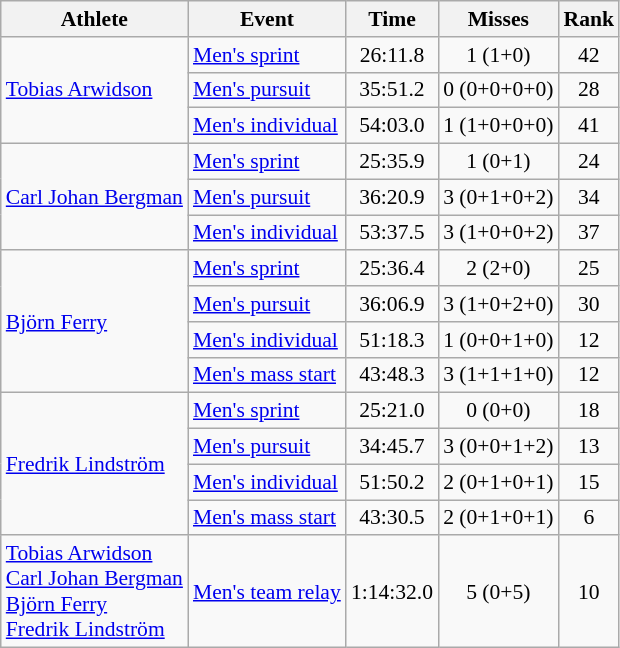<table class="wikitable" style="font-size:90%">
<tr>
<th>Athlete</th>
<th>Event</th>
<th>Time</th>
<th>Misses</th>
<th>Rank</th>
</tr>
<tr align=center>
<td align=left rowspan=3><a href='#'>Tobias Arwidson</a></td>
<td align=left><a href='#'>Men's sprint</a></td>
<td>26:11.8</td>
<td>1 (1+0)</td>
<td>42</td>
</tr>
<tr align=center>
<td align=left><a href='#'>Men's pursuit</a></td>
<td>35:51.2</td>
<td>0 (0+0+0+0)</td>
<td>28</td>
</tr>
<tr align=center>
<td align=left><a href='#'>Men's individual</a></td>
<td>54:03.0</td>
<td>1 (1+0+0+0)</td>
<td>41</td>
</tr>
<tr align=center>
<td align=left rowspan=3><a href='#'>Carl Johan Bergman</a></td>
<td align=left><a href='#'>Men's sprint</a></td>
<td>25:35.9</td>
<td>1 (0+1)</td>
<td>24</td>
</tr>
<tr align=center>
<td align=left><a href='#'>Men's pursuit</a></td>
<td>36:20.9</td>
<td>3 (0+1+0+2)</td>
<td>34</td>
</tr>
<tr align=center>
<td align=left><a href='#'>Men's individual</a></td>
<td>53:37.5</td>
<td>3 (1+0+0+2)</td>
<td>37</td>
</tr>
<tr align=center>
<td align=left rowspan=4><a href='#'>Björn Ferry</a></td>
<td align=left><a href='#'>Men's sprint</a></td>
<td>25:36.4</td>
<td>2 (2+0)</td>
<td>25</td>
</tr>
<tr align=center>
<td align=left><a href='#'>Men's pursuit</a></td>
<td>36:06.9</td>
<td>3 (1+0+2+0)</td>
<td>30</td>
</tr>
<tr align=center>
<td align=left><a href='#'>Men's individual</a></td>
<td>51:18.3</td>
<td>1 (0+0+1+0)</td>
<td>12</td>
</tr>
<tr align=center>
<td align=left><a href='#'>Men's mass start</a></td>
<td>43:48.3</td>
<td>3 (1+1+1+0)</td>
<td>12</td>
</tr>
<tr align=center>
<td align=left rowspan=4><a href='#'>Fredrik Lindström</a></td>
<td align=left><a href='#'>Men's sprint</a></td>
<td>25:21.0</td>
<td>0 (0+0)</td>
<td>18</td>
</tr>
<tr align=center>
<td align=left><a href='#'>Men's pursuit</a></td>
<td>34:45.7</td>
<td>3 (0+0+1+2)</td>
<td>13</td>
</tr>
<tr align=center>
<td align=left><a href='#'>Men's individual</a></td>
<td>51:50.2</td>
<td>2 (0+1+0+1)</td>
<td>15</td>
</tr>
<tr align=center>
<td align=left><a href='#'>Men's mass start</a></td>
<td>43:30.5</td>
<td>2 (0+1+0+1)</td>
<td>6</td>
</tr>
<tr align=center>
<td align=left><a href='#'>Tobias Arwidson</a><br><a href='#'>Carl Johan Bergman</a><br><a href='#'>Björn Ferry</a><br><a href='#'>Fredrik Lindström</a></td>
<td align=left><a href='#'>Men's team relay</a></td>
<td>1:14:32.0</td>
<td>5 (0+5)</td>
<td>10</td>
</tr>
</table>
